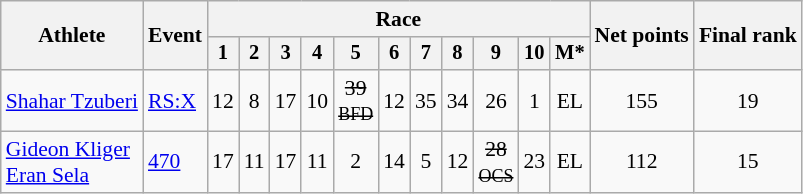<table class="wikitable" style="font-size:90%">
<tr>
<th rowspan=2>Athlete</th>
<th rowspan=2>Event</th>
<th colspan=11>Race</th>
<th rowspan=2>Net points</th>
<th rowspan=2>Final rank</th>
</tr>
<tr style="font-size:95%">
<th>1</th>
<th>2</th>
<th>3</th>
<th>4</th>
<th>5</th>
<th>6</th>
<th>7</th>
<th>8</th>
<th>9</th>
<th>10</th>
<th>M*</th>
</tr>
<tr align=center>
<td align=left><a href='#'>Shahar Tzuberi</a></td>
<td align=left><a href='#'>RS:X</a></td>
<td>12</td>
<td>8</td>
<td>17</td>
<td>10</td>
<td><s>39<br><small>BFD</small></s></td>
<td>12</td>
<td>35</td>
<td>34</td>
<td>26</td>
<td>1</td>
<td>EL</td>
<td>155</td>
<td>19</td>
</tr>
<tr align=center>
<td align=left><a href='#'>Gideon Kliger</a><br><a href='#'>Eran Sela</a></td>
<td align=left><a href='#'>470</a></td>
<td>17</td>
<td>11</td>
<td>17</td>
<td>11</td>
<td>2</td>
<td>14</td>
<td>5</td>
<td>12</td>
<td><s>28<br><small>OCS</small></s></td>
<td>23</td>
<td>EL</td>
<td>112</td>
<td>15</td>
</tr>
</table>
